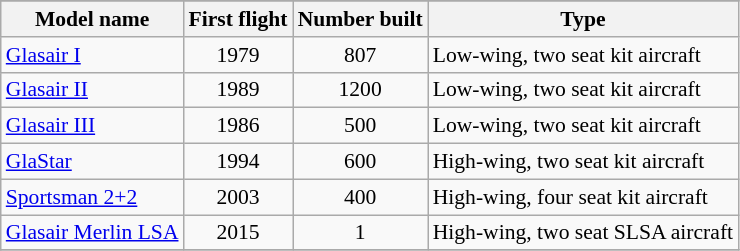<table class="wikitable" align=center style="font-size:90%;">
<tr>
</tr>
<tr>
<th>Model name</th>
<th>First flight</th>
<th>Number built</th>
<th>Type</th>
</tr>
<tr>
<td align=left><a href='#'>Glasair I</a></td>
<td align=center>1979</td>
<td align=center>807</td>
<td align=left>Low-wing, two seat kit aircraft</td>
</tr>
<tr>
<td align=left><a href='#'>Glasair II</a></td>
<td align=center>1989</td>
<td align=center>1200</td>
<td align=left>Low-wing, two seat kit aircraft</td>
</tr>
<tr>
<td align=left><a href='#'>Glasair III</a></td>
<td align=center>1986</td>
<td align=center>500</td>
<td align=left>Low-wing, two seat kit aircraft</td>
</tr>
<tr>
<td align=left><a href='#'>GlaStar</a></td>
<td align=center>1994</td>
<td align=center>600 </td>
<td align=left>High-wing, two seat kit aircraft</td>
</tr>
<tr>
<td align=left><a href='#'>Sportsman 2+2</a></td>
<td align=center>2003</td>
<td align=center>400</td>
<td align=left>High-wing, four seat kit aircraft</td>
</tr>
<tr>
<td align=left><a href='#'>Glasair Merlin LSA</a></td>
<td align=center>2015</td>
<td align=center>1</td>
<td align=left>High-wing, two seat SLSA aircraft</td>
</tr>
<tr>
</tr>
</table>
